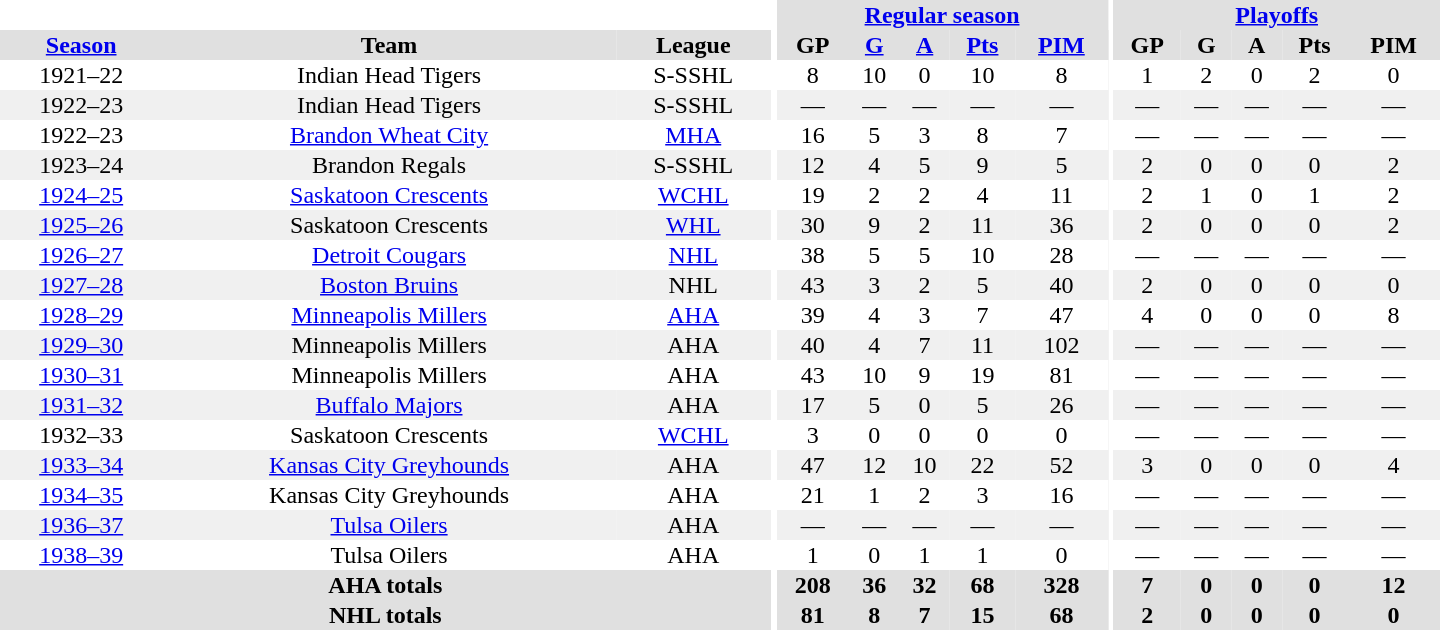<table border="0" cellpadding="1" cellspacing="0" style="text-align:center; width:60em">
<tr bgcolor="#e0e0e0">
<th colspan="3" bgcolor="#ffffff"></th>
<th rowspan="100" bgcolor="#ffffff"></th>
<th colspan="5"><a href='#'>Regular season</a></th>
<th rowspan="100" bgcolor="#ffffff"></th>
<th colspan="5"><a href='#'>Playoffs</a></th>
</tr>
<tr bgcolor="#e0e0e0">
<th><a href='#'>Season</a></th>
<th>Team</th>
<th>League</th>
<th>GP</th>
<th><a href='#'>G</a></th>
<th><a href='#'>A</a></th>
<th><a href='#'>Pts</a></th>
<th><a href='#'>PIM</a></th>
<th>GP</th>
<th>G</th>
<th>A</th>
<th>Pts</th>
<th>PIM</th>
</tr>
<tr>
<td>1921–22</td>
<td>Indian Head Tigers</td>
<td>S-SSHL</td>
<td>8</td>
<td>10</td>
<td>0</td>
<td>10</td>
<td>8</td>
<td>1</td>
<td>2</td>
<td>0</td>
<td>2</td>
<td>0</td>
</tr>
<tr bgcolor="#f0f0f0">
<td>1922–23</td>
<td>Indian Head Tigers</td>
<td>S-SSHL</td>
<td>—</td>
<td>—</td>
<td>—</td>
<td>—</td>
<td>—</td>
<td>—</td>
<td>—</td>
<td>—</td>
<td>—</td>
<td>—</td>
</tr>
<tr>
<td>1922–23</td>
<td><a href='#'>Brandon Wheat City</a></td>
<td><a href='#'>MHA</a></td>
<td>16</td>
<td>5</td>
<td>3</td>
<td>8</td>
<td>7</td>
<td>—</td>
<td>—</td>
<td>—</td>
<td>—</td>
<td>—</td>
</tr>
<tr bgcolor="#f0f0f0">
<td>1923–24</td>
<td>Brandon Regals</td>
<td>S-SSHL</td>
<td>12</td>
<td>4</td>
<td>5</td>
<td>9</td>
<td>5</td>
<td>2</td>
<td>0</td>
<td>0</td>
<td>0</td>
<td>2</td>
</tr>
<tr>
<td><a href='#'>1924–25</a></td>
<td><a href='#'>Saskatoon Crescents</a></td>
<td><a href='#'>WCHL</a></td>
<td>19</td>
<td>2</td>
<td>2</td>
<td>4</td>
<td>11</td>
<td>2</td>
<td>1</td>
<td>0</td>
<td>1</td>
<td>2</td>
</tr>
<tr bgcolor="#f0f0f0">
<td><a href='#'>1925–26</a></td>
<td>Saskatoon Crescents</td>
<td><a href='#'>WHL</a></td>
<td>30</td>
<td>9</td>
<td>2</td>
<td>11</td>
<td>36</td>
<td>2</td>
<td>0</td>
<td>0</td>
<td>0</td>
<td>2</td>
</tr>
<tr>
<td><a href='#'>1926–27</a></td>
<td><a href='#'>Detroit Cougars</a></td>
<td><a href='#'>NHL</a></td>
<td>38</td>
<td>5</td>
<td>5</td>
<td>10</td>
<td>28</td>
<td>—</td>
<td>—</td>
<td>—</td>
<td>—</td>
<td>—</td>
</tr>
<tr bgcolor="#f0f0f0">
<td><a href='#'>1927–28</a></td>
<td><a href='#'>Boston Bruins</a></td>
<td>NHL</td>
<td>43</td>
<td>3</td>
<td>2</td>
<td>5</td>
<td>40</td>
<td>2</td>
<td>0</td>
<td>0</td>
<td>0</td>
<td>0</td>
</tr>
<tr>
<td><a href='#'>1928–29</a></td>
<td><a href='#'>Minneapolis Millers</a></td>
<td><a href='#'>AHA</a></td>
<td>39</td>
<td>4</td>
<td>3</td>
<td>7</td>
<td>47</td>
<td>4</td>
<td>0</td>
<td>0</td>
<td>0</td>
<td>8</td>
</tr>
<tr bgcolor="#f0f0f0">
<td><a href='#'>1929–30</a></td>
<td>Minneapolis Millers</td>
<td>AHA</td>
<td>40</td>
<td>4</td>
<td>7</td>
<td>11</td>
<td>102</td>
<td>—</td>
<td>—</td>
<td>—</td>
<td>—</td>
<td>—</td>
</tr>
<tr>
<td><a href='#'>1930–31</a></td>
<td>Minneapolis Millers</td>
<td>AHA</td>
<td>43</td>
<td>10</td>
<td>9</td>
<td>19</td>
<td>81</td>
<td>—</td>
<td>—</td>
<td>—</td>
<td>—</td>
<td>—</td>
</tr>
<tr bgcolor="#f0f0f0">
<td><a href='#'>1931–32</a></td>
<td><a href='#'>Buffalo Majors</a></td>
<td>AHA</td>
<td>17</td>
<td>5</td>
<td>0</td>
<td>5</td>
<td>26</td>
<td>—</td>
<td>—</td>
<td>—</td>
<td>—</td>
<td>—</td>
</tr>
<tr>
<td>1932–33</td>
<td>Saskatoon Crescents</td>
<td><a href='#'>WCHL</a></td>
<td>3</td>
<td>0</td>
<td>0</td>
<td>0</td>
<td>0</td>
<td>—</td>
<td>—</td>
<td>—</td>
<td>—</td>
<td>—</td>
</tr>
<tr bgcolor="#f0f0f0">
<td><a href='#'>1933–34</a></td>
<td><a href='#'>Kansas City Greyhounds</a></td>
<td>AHA</td>
<td>47</td>
<td>12</td>
<td>10</td>
<td>22</td>
<td>52</td>
<td>3</td>
<td>0</td>
<td>0</td>
<td>0</td>
<td>4</td>
</tr>
<tr>
<td><a href='#'>1934–35</a></td>
<td>Kansas City Greyhounds</td>
<td>AHA</td>
<td>21</td>
<td>1</td>
<td>2</td>
<td>3</td>
<td>16</td>
<td>—</td>
<td>—</td>
<td>—</td>
<td>—</td>
<td>—</td>
</tr>
<tr bgcolor="#f0f0f0">
<td><a href='#'>1936–37</a></td>
<td><a href='#'>Tulsa Oilers</a></td>
<td>AHA</td>
<td>—</td>
<td>—</td>
<td>—</td>
<td>—</td>
<td>—</td>
<td>—</td>
<td>—</td>
<td>—</td>
<td>—</td>
<td>—</td>
</tr>
<tr>
<td><a href='#'>1938–39</a></td>
<td>Tulsa Oilers</td>
<td>AHA</td>
<td>1</td>
<td>0</td>
<td>1</td>
<td>1</td>
<td>0</td>
<td>—</td>
<td>—</td>
<td>—</td>
<td>—</td>
<td>—</td>
</tr>
<tr bgcolor="#e0e0e0">
<th colspan="3">AHA totals</th>
<th>208</th>
<th>36</th>
<th>32</th>
<th>68</th>
<th>328</th>
<th>7</th>
<th>0</th>
<th>0</th>
<th>0</th>
<th>12</th>
</tr>
<tr bgcolor="#e0e0e0">
<th colspan="3">NHL totals</th>
<th>81</th>
<th>8</th>
<th>7</th>
<th>15</th>
<th>68</th>
<th>2</th>
<th>0</th>
<th>0</th>
<th>0</th>
<th>0</th>
</tr>
</table>
